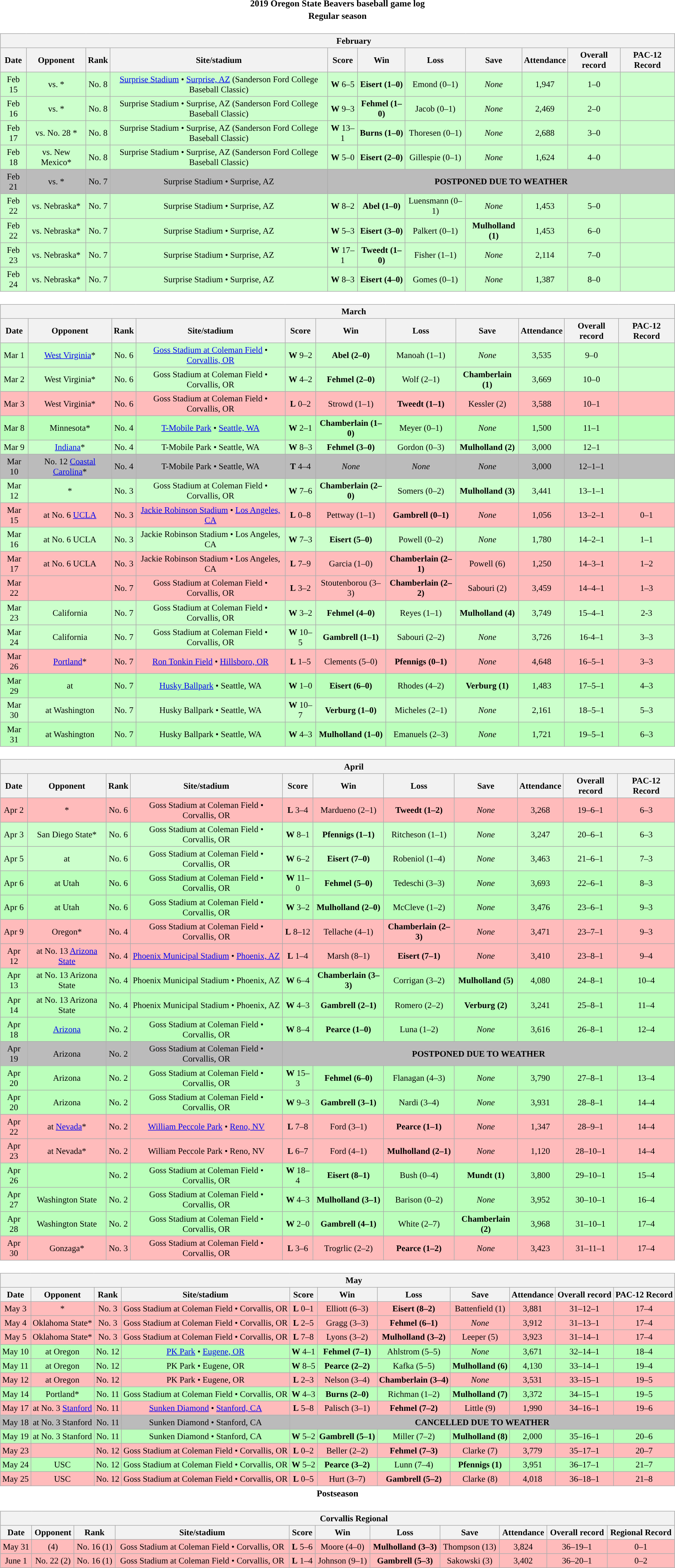<table class="toccolours" width=95% style="margin:1.5em auto; text-align:center;">
<tr>
<th colspan=2>2019 Oregon State Beavers baseball game log</th>
</tr>
<tr>
<th colspan=2>Regular season</th>
</tr>
<tr valign="top">
<td><br><table class="wikitable collapsible collapsed" style="margin:auto; font-size:95%; width:100%">
<tr>
<th colspan=11 style="padding-left:4em;">February</th>
</tr>
<tr>
<th>Date</th>
<th>Opponent</th>
<th>Rank</th>
<th>Site/stadium</th>
<th>Score</th>
<th>Win</th>
<th>Loss</th>
<th>Save</th>
<th>Attendance</th>
<th>Overall record</th>
<th>PAC-12 Record</th>
</tr>
<tr bgcolor=ccffcc>
<td>Feb 15</td>
<td>vs. *</td>
<td>No. 8</td>
<td><a href='#'>Surprise Stadium</a> • <a href='#'>Surprise, AZ</a> (Sanderson Ford College Baseball Classic)</td>
<td><strong>W</strong> 6–5</td>
<td><strong>Eisert (1–0)</strong></td>
<td>Emond (0–1)</td>
<td><em>None</em></td>
<td>1,947</td>
<td>1–0</td>
<td></td>
</tr>
<tr bgcolor=ccffcc>
<td>Feb 16</td>
<td>vs. *</td>
<td>No. 8</td>
<td>Surprise Stadium • Surprise, AZ (Sanderson Ford College Baseball Classic)</td>
<td><strong>W</strong> 9–3</td>
<td><strong>Fehmel (1–0)</strong></td>
<td>Jacob (0–1)</td>
<td><em>None</em></td>
<td>2,469</td>
<td>2–0</td>
<td></td>
</tr>
<tr bgcolor=ccffcc>
<td>Feb 17</td>
<td>vs. No. 28 *</td>
<td>No. 8</td>
<td>Surprise Stadium • Surprise, AZ (Sanderson Ford College Baseball Classic)</td>
<td><strong>W</strong> 13–1</td>
<td><strong>Burns (1–0)</strong></td>
<td>Thoresen (0–1)</td>
<td><em>None</em></td>
<td>2,688</td>
<td>3–0</td>
<td></td>
</tr>
<tr bgcolor=ccffcc>
<td>Feb 18</td>
<td>vs. New Mexico*</td>
<td>No. 8</td>
<td>Surprise Stadium • Surprise, AZ (Sanderson Ford College Baseball Classic)</td>
<td><strong>W</strong> 5–0</td>
<td><strong>Eisert (2–0)</strong></td>
<td>Gillespie (0–1)</td>
<td><em>None</em></td>
<td>1,624</td>
<td>4–0</td>
<td></td>
</tr>
<tr bgcolor=bbbbbb>
<td>Feb 21</td>
<td>vs. *</td>
<td>No. 7</td>
<td>Surprise Stadium • Surprise, AZ</td>
<td colspan=7><strong>POSTPONED DUE TO WEATHER</strong></td>
</tr>
<tr bgcolor=ccffcc>
<td>Feb 22</td>
<td>vs. Nebraska*</td>
<td>No. 7</td>
<td>Surprise Stadium • Surprise, AZ</td>
<td><strong>W</strong> 8–2</td>
<td><strong>Abel (1–0)</strong></td>
<td>Luensmann (0–1)</td>
<td><em>None</em></td>
<td>1,453</td>
<td>5–0</td>
<td></td>
</tr>
<tr bgcolor=ccffcc>
<td>Feb 22</td>
<td>vs. Nebraska*</td>
<td>No. 7</td>
<td>Surprise Stadium • Surprise, AZ</td>
<td><strong>W</strong> 5–3</td>
<td><strong>Eisert (3–0)</strong></td>
<td>Palkert (0–1)</td>
<td><strong>Mulholland (1)</strong></td>
<td>1,453</td>
<td>6–0</td>
<td></td>
</tr>
<tr bgcolor=ccffcc>
<td>Feb 23</td>
<td>vs. Nebraska*</td>
<td>No. 7</td>
<td>Surprise Stadium • Surprise, AZ</td>
<td><strong>W</strong> 17–1</td>
<td><strong>Tweedt (1–0)</strong></td>
<td>Fisher (1–1)</td>
<td><em>None</em></td>
<td>2,114</td>
<td>7–0</td>
<td></td>
</tr>
<tr bgcolor=ccffcc>
<td>Feb 24</td>
<td>vs. Nebraska*</td>
<td>No. 7</td>
<td>Surprise Stadium • Surprise, AZ</td>
<td><strong>W</strong> 8–3</td>
<td><strong>Eisert (4–0)</strong></td>
<td>Gomes (0–1)</td>
<td><em>None</em></td>
<td>1,387</td>
<td>8–0</td>
<td></td>
</tr>
</table>
</td>
</tr>
<tr>
<td><br><table class="wikitable collapsible collapsed" style="margin:auto; font-size:95%; width:100%">
<tr>
<th colspan=11 style="padding-left:4em;">March</th>
</tr>
<tr>
<th>Date</th>
<th>Opponent</th>
<th>Rank</th>
<th>Site/stadium</th>
<th>Score</th>
<th>Win</th>
<th>Loss</th>
<th>Save</th>
<th>Attendance</th>
<th>Overall record</th>
<th>PAC-12 Record</th>
</tr>
<tr bgcolor=ccffcc>
<td>Mar 1</td>
<td><a href='#'>West Virginia</a>*</td>
<td>No. 6</td>
<td><a href='#'>Goss Stadium at Coleman Field</a> • <a href='#'>Corvallis, OR</a></td>
<td><strong>W</strong> 9–2</td>
<td><strong>Abel (2–0)</strong></td>
<td>Manoah (1–1)</td>
<td><em>None</em></td>
<td>3,535</td>
<td>9–0</td>
<td></td>
</tr>
<tr bgcolor=ccffcc>
<td>Mar 2</td>
<td>West Virginia*</td>
<td>No. 6</td>
<td>Goss Stadium at Coleman Field • Corvallis, OR</td>
<td><strong>W</strong> 4–2</td>
<td><strong>Fehmel (2–0)</strong></td>
<td>Wolf (2–1)</td>
<td><strong>Chamberlain (1)</strong></td>
<td>3,669</td>
<td>10–0</td>
<td></td>
</tr>
<tr bgcolor=ffbbbb>
<td>Mar 3</td>
<td>West Virginia*</td>
<td>No. 6</td>
<td>Goss Stadium at Coleman Field • Corvallis, OR</td>
<td><strong>L</strong> 0–2</td>
<td>Strowd (1–1)</td>
<td><strong>Tweedt (1–1)</strong></td>
<td>Kessler (2)</td>
<td>3,588</td>
<td>10–1</td>
<td></td>
</tr>
<tr bgcolor=bbffbb>
<td>Mar 8</td>
<td>Minnesota*</td>
<td>No. 4</td>
<td><a href='#'>T-Mobile Park</a> • <a href='#'>Seattle, WA</a></td>
<td><strong>W</strong> 2–1</td>
<td><strong>Chamberlain (1–0)</strong></td>
<td>Meyer (0–1)</td>
<td><em>None</em></td>
<td>1,500</td>
<td>11–1</td>
<td></td>
</tr>
<tr bgcolor=ccffcc>
<td>Mar 9</td>
<td><a href='#'>Indiana</a>*</td>
<td>No. 4</td>
<td>T-Mobile Park • Seattle, WA</td>
<td><strong>W</strong> 8–3</td>
<td><strong>Fehmel (3–0)</strong></td>
<td>Gordon (0–3)</td>
<td><strong>Mulholland (2)</strong></td>
<td>3,000</td>
<td>12–1</td>
<td></td>
</tr>
<tr bgcolor=bbbbbb>
<td>Mar 10</td>
<td>No. 12 <a href='#'>Coastal Carolina</a>*</td>
<td>No. 4</td>
<td>T-Mobile Park • Seattle, WA</td>
<td><strong>T</strong> 4–4</td>
<td><em>None</em></td>
<td><em>None</em></td>
<td><em>None</em></td>
<td>3,000</td>
<td>12–1–1</td>
<td></td>
</tr>
<tr bgcolor=ccffcc>
<td>Mar 12</td>
<td>*</td>
<td>No. 3</td>
<td>Goss Stadium at Coleman Field • Corvallis, OR</td>
<td><strong>W</strong> 7–6</td>
<td><strong>Chamberlain (2–0)</strong></td>
<td>Somers (0–2)</td>
<td><strong>Mulholland (3)</strong></td>
<td>3,441</td>
<td>13–1–1</td>
<td></td>
</tr>
<tr bgcolor=ffbbbb>
<td>Mar 15</td>
<td>at No. 6 <a href='#'>UCLA</a></td>
<td>No. 3</td>
<td><a href='#'>Jackie Robinson Stadium</a> • <a href='#'>Los Angeles, CA</a></td>
<td><strong>L</strong> 0–8</td>
<td>Pettway (1–1)</td>
<td><strong>Gambrell (0–1)</strong></td>
<td><em>None</em></td>
<td>1,056</td>
<td>13–2–1</td>
<td>0–1</td>
</tr>
<tr bgcolor=ccffcc>
<td>Mar 16</td>
<td>at No. 6 UCLA</td>
<td>No. 3</td>
<td>Jackie Robinson Stadium • Los Angeles, CA</td>
<td><strong>W</strong> 7–3</td>
<td><strong>Eisert (5–0)</strong></td>
<td>Powell (0–2)</td>
<td><em>None</em></td>
<td>1,780</td>
<td>14–2–1</td>
<td>1–1</td>
</tr>
<tr bgcolor=ffbbbb>
<td>Mar 17</td>
<td>at No. 6 UCLA</td>
<td>No. 3</td>
<td>Jackie Robinson Stadium • Los Angeles, CA</td>
<td><strong>L</strong> 7–9</td>
<td>Garcia (1–0)</td>
<td><strong>Chamberlain (2–1)</strong></td>
<td>Powell (6)</td>
<td>1,250</td>
<td>14–3–1</td>
<td>1–2</td>
</tr>
<tr bgcolor=ffbbbb>
<td>Mar 22</td>
<td></td>
<td>No. 7</td>
<td>Goss Stadium at Coleman Field • Corvallis, OR</td>
<td><strong>L</strong> 3–2</td>
<td>Stoutenborou (3–3)</td>
<td><strong>Chamberlain (2–2)</strong></td>
<td>Sabouri (2)</td>
<td>3,459</td>
<td>14–4–1</td>
<td>1–3</td>
</tr>
<tr bgcolor=ccffcc>
<td>Mar 23</td>
<td>California</td>
<td>No. 7</td>
<td>Goss Stadium at Coleman Field • Corvallis, OR</td>
<td><strong>W</strong> 3–2</td>
<td><strong>Fehmel (4–0)</strong></td>
<td>Reyes (1–1)</td>
<td><strong>Mulholland (4)</strong></td>
<td>3,749</td>
<td>15–4–1</td>
<td>2-3</td>
</tr>
<tr bgcolor=ccffcc>
<td>Mar 24</td>
<td>California</td>
<td>No. 7</td>
<td>Goss Stadium at Coleman Field • Corvallis, OR</td>
<td><strong>W</strong> 10–5</td>
<td><strong>Gambrell (1–1)</strong></td>
<td>Sabouri (2–2)</td>
<td><em>None</em></td>
<td>3,726</td>
<td>16-4–1</td>
<td>3–3</td>
</tr>
<tr bgcolor=ffbbbb>
<td>Mar 26</td>
<td><a href='#'>Portland</a>*</td>
<td>No. 7</td>
<td><a href='#'>Ron Tonkin Field</a> • <a href='#'>Hillsboro, OR</a></td>
<td><strong>L</strong> 1–5</td>
<td>Clements (5–0)</td>
<td><strong>Pfennigs (0–1)</strong></td>
<td><em>None</em></td>
<td>4,648</td>
<td>16–5–1</td>
<td>3–3</td>
</tr>
<tr bgcolor=bbffbb>
<td>Mar 29</td>
<td>at </td>
<td>No. 7</td>
<td><a href='#'>Husky Ballpark</a> • Seattle, WA</td>
<td><strong>W</strong> 1–0</td>
<td><strong>Eisert (6–0)</strong></td>
<td>Rhodes (4–2)</td>
<td><strong>Verburg (1)</strong></td>
<td>1,483</td>
<td>17–5–1</td>
<td>4–3</td>
</tr>
<tr bgcolor=ccffcc>
<td>Mar 30</td>
<td>at Washington</td>
<td>No. 7</td>
<td>Husky Ballpark • Seattle, WA</td>
<td><strong>W</strong> 10–7</td>
<td><strong>Verburg (1–0)</strong></td>
<td>Micheles (2–1)</td>
<td><em>None</em></td>
<td>2,161</td>
<td>18–5–1</td>
<td>5–3</td>
</tr>
<tr bgcolor=bbffbb>
<td>Mar 31</td>
<td>at Washington</td>
<td>No. 7</td>
<td>Husky Ballpark • Seattle, WA</td>
<td><strong>W</strong> 4–3</td>
<td><strong>Mulholland (1–0)</strong></td>
<td>Emanuels (2–3)</td>
<td><em>None</em></td>
<td>1,721</td>
<td>19–5–1</td>
<td>6–3</td>
</tr>
</table>
</td>
</tr>
<tr>
<td><br><table class="wikitable collapsible collapsed" style="margin:auto; font-size:95%; width:100%">
<tr>
<th colspan=11 style="padding-left:4em;">April</th>
</tr>
<tr>
<th>Date</th>
<th>Opponent</th>
<th>Rank</th>
<th>Site/stadium</th>
<th>Score</th>
<th>Win</th>
<th>Loss</th>
<th>Save</th>
<th>Attendance</th>
<th>Overall record</th>
<th>PAC-12 Record</th>
</tr>
<tr bgcolor=ffbbbb>
<td>Apr 2</td>
<td>*</td>
<td>No. 6</td>
<td>Goss Stadium at Coleman Field • Corvallis, OR</td>
<td><strong>L</strong> 3–4</td>
<td>Mardueno (2–1)</td>
<td><strong>Tweedt (1–2)</strong></td>
<td><em>None</em></td>
<td>3,268</td>
<td>19–6–1</td>
<td>6–3</td>
</tr>
<tr bgcolor=ccffcc>
<td>Apr 3</td>
<td>San Diego State*</td>
<td>No. 6</td>
<td>Goss Stadium at Coleman Field • Corvallis, OR</td>
<td><strong>W</strong> 8–1</td>
<td><strong>Pfennigs (1–1)</strong></td>
<td>Ritcheson (1–1)</td>
<td><em>None</em></td>
<td>3,247</td>
<td>20–6–1</td>
<td>6–3</td>
</tr>
<tr bgcolor=ccffcc>
<td>Apr 5</td>
<td>at </td>
<td>No. 6</td>
<td>Goss Stadium at Coleman Field • Corvallis, OR</td>
<td><strong>W</strong> 6–2</td>
<td><strong>Eisert (7–0)</strong></td>
<td>Robeniol (1–4)</td>
<td><em>None</em></td>
<td>3,463</td>
<td>21–6–1</td>
<td>7–3</td>
</tr>
<tr bgcolor=bbffbb>
<td>Apr 6</td>
<td>at Utah</td>
<td>No. 6</td>
<td>Goss Stadium at Coleman Field • Corvallis, OR</td>
<td><strong>W</strong> 11–0</td>
<td><strong>Fehmel (5–0)</strong></td>
<td>Tedeschi (3–3)</td>
<td><em>None</em></td>
<td>3,693</td>
<td>22–6–1</td>
<td>8–3</td>
</tr>
<tr bgcolor=bbffbb>
<td>Apr 6</td>
<td>at Utah</td>
<td>No. 6</td>
<td>Goss Stadium at Coleman Field • Corvallis, OR</td>
<td><strong>W</strong> 3–2</td>
<td><strong>Mulholland (2–0)</strong></td>
<td>McCleve (1–2)</td>
<td><em>None</em></td>
<td>3,476</td>
<td>23–6–1</td>
<td>9–3</td>
</tr>
<tr bgcolor=ffbbbb>
<td>Apr 9</td>
<td>Oregon*</td>
<td>No. 4</td>
<td>Goss Stadium at Coleman Field • Corvallis, OR</td>
<td><strong>L</strong> 8–12</td>
<td>Tellache (4–1)</td>
<td><strong>Chamberlain (2–3)</strong></td>
<td><em>None</em></td>
<td>3,471</td>
<td>23–7–1</td>
<td>9–3</td>
</tr>
<tr bgcolor=ffbbbb>
<td>Apr 12</td>
<td>at No. 13 <a href='#'>Arizona State</a></td>
<td>No. 4</td>
<td><a href='#'>Phoenix Municipal Stadium</a> • <a href='#'>Phoenix, AZ</a></td>
<td><strong>L</strong> 1–4</td>
<td>Marsh (8–1)</td>
<td><strong>Eisert (7–1)</strong></td>
<td><em>None</em></td>
<td>3,410</td>
<td>23–8–1</td>
<td>9–4</td>
</tr>
<tr bgcolor=bbffbb>
<td>Apr 13</td>
<td>at No. 13 Arizona State</td>
<td>No. 4</td>
<td>Phoenix Municipal Stadium • Phoenix, AZ</td>
<td><strong>W</strong> 6–4</td>
<td><strong>Chamberlain (3–3)</strong></td>
<td>Corrigan (3–2)</td>
<td><strong>Mulholland (5)</strong></td>
<td>4,080</td>
<td>24–8–1</td>
<td>10–4</td>
</tr>
<tr bgcolor=bbffbb>
<td>Apr 14</td>
<td>at No. 13 Arizona State</td>
<td>No. 4</td>
<td>Phoenix Municipal Stadium • Phoenix, AZ</td>
<td><strong>W</strong> 4–3</td>
<td><strong>Gambrell (2–1)</strong></td>
<td>Romero (2–2)</td>
<td><strong>Verburg (2)</strong></td>
<td>3,241</td>
<td>25–8–1</td>
<td>11–4</td>
</tr>
<tr bgcolor=bbffbb>
<td>Apr 18</td>
<td><a href='#'>Arizona</a></td>
<td>No. 2</td>
<td>Goss Stadium at Coleman Field • Corvallis, OR</td>
<td><strong>W</strong> 8–4</td>
<td><strong>Pearce (1–0)</strong></td>
<td>Luna (1–2)</td>
<td><em>None</em></td>
<td>3,616</td>
<td>26–8–1</td>
<td>12–4</td>
</tr>
<tr bgcolor=bbbbbb>
<td>Apr 19</td>
<td>Arizona</td>
<td>No. 2</td>
<td>Goss Stadium at Coleman Field • Corvallis, OR</td>
<td colspan=7><strong>POSTPONED DUE TO WEATHER</strong></td>
</tr>
<tr bgcolor=bbffbb>
<td>Apr 20</td>
<td>Arizona</td>
<td>No. 2</td>
<td>Goss Stadium at Coleman Field • Corvallis, OR</td>
<td><strong>W</strong> 15–3</td>
<td><strong>Fehmel (6–0)</strong></td>
<td>Flanagan (4–3)</td>
<td><em>None</em></td>
<td>3,790</td>
<td>27–8–1</td>
<td>13–4</td>
</tr>
<tr bgcolor=bbffbb>
<td>Apr 20</td>
<td>Arizona</td>
<td>No. 2</td>
<td>Goss Stadium at Coleman Field • Corvallis, OR</td>
<td><strong>W</strong> 9–3</td>
<td><strong>Gambrell (3–1)</strong></td>
<td>Nardi (3–4)</td>
<td><em>None</em></td>
<td>3,931</td>
<td>28–8–1</td>
<td>14–4</td>
</tr>
<tr bgcolor=ffbbbb>
<td>Apr 22</td>
<td>at <a href='#'>Nevada</a>*</td>
<td>No. 2</td>
<td><a href='#'>William Peccole Park</a> • <a href='#'>Reno, NV</a></td>
<td><strong>L</strong> 7–8</td>
<td>Ford (3–1)</td>
<td><strong>Pearce (1–1)</strong></td>
<td><em>None</em></td>
<td>1,347</td>
<td>28–9–1</td>
<td>14–4</td>
</tr>
<tr bgcolor=ffbbbb>
<td>Apr 23</td>
<td>at Nevada*</td>
<td>No. 2</td>
<td>William Peccole Park • Reno, NV</td>
<td><strong>L</strong> 6–7</td>
<td>Ford (4–1)</td>
<td><strong>Mulholland (2–1)</strong></td>
<td><em>None</em></td>
<td>1,120</td>
<td>28–10–1</td>
<td>14–4</td>
</tr>
<tr bgcolor=bbffbb>
<td>Apr 26</td>
<td></td>
<td>No. 2</td>
<td>Goss Stadium at Coleman Field • Corvallis, OR</td>
<td><strong>W</strong> 18–4</td>
<td><strong>Eisert (8–1)</strong></td>
<td>Bush (0–4)</td>
<td><strong>Mundt (1)</strong></td>
<td>3,800</td>
<td>29–10–1</td>
<td>15–4</td>
</tr>
<tr bgcolor=bbffbb>
<td>Apr 27</td>
<td>Washington State</td>
<td>No. 2</td>
<td>Goss Stadium at Coleman Field • Corvallis, OR</td>
<td><strong>W</strong> 4–3</td>
<td><strong>Mulholland (3–1)</strong></td>
<td>Barison (0–2)</td>
<td><em>None</em></td>
<td>3,952</td>
<td>30–10–1</td>
<td>16–4</td>
</tr>
<tr bgcolor=bbffbb>
<td>Apr 28</td>
<td>Washington State</td>
<td>No. 2</td>
<td>Goss Stadium at Coleman Field • Corvallis, OR</td>
<td><strong>W</strong> 2–0</td>
<td><strong>Gambrell (4–1)</strong></td>
<td>White (2–7)</td>
<td><strong>Chamberlain (2)</strong></td>
<td>3,968</td>
<td>31–10–1</td>
<td>17–4</td>
</tr>
<tr bgcolor=ffbbbb>
<td>Apr 30</td>
<td>Gonzaga*</td>
<td>No. 3</td>
<td>Goss Stadium at Coleman Field • Corvallis, OR</td>
<td><strong>L</strong> 3–6</td>
<td>Trogrlic (2–2)</td>
<td><strong>Pearce (1–2)</strong></td>
<td><em>None</em></td>
<td>3,423</td>
<td>31–11–1</td>
<td>17–4</td>
</tr>
</table>
</td>
</tr>
<tr>
<td><br><table class="wikitable collapsible collapsed" style="margin:auto; font-size:95%; width:100%">
<tr>
<th colspan=11 style="padding-left:4em;">May</th>
</tr>
<tr>
<th>Date</th>
<th>Opponent</th>
<th>Rank</th>
<th>Site/stadium</th>
<th>Score</th>
<th>Win</th>
<th>Loss</th>
<th>Save</th>
<th>Attendance</th>
<th>Overall record</th>
<th>PAC-12 Record</th>
</tr>
<tr bgcolor=ffbbbb>
<td>May 3</td>
<td>*</td>
<td>No. 3</td>
<td>Goss Stadium at Coleman Field • Corvallis, OR</td>
<td><strong>L</strong> 0–1</td>
<td>Elliott (6–3)</td>
<td><strong>Eisert (8–2)</strong></td>
<td>Battenfield (1)</td>
<td>3,881</td>
<td>31–12–1</td>
<td>17–4</td>
</tr>
<tr bgcolor=ffbbbb>
<td>May 4</td>
<td>Oklahoma State*</td>
<td>No. 3</td>
<td>Goss Stadium at Coleman Field • Corvallis, OR</td>
<td><strong>L</strong> 2–5</td>
<td>Gragg (3–3)</td>
<td><strong>Fehmel (6–1)</strong></td>
<td><em>None</em></td>
<td>3,912</td>
<td>31–13–1</td>
<td>17–4</td>
</tr>
<tr bgcolor=ffbbbb>
<td>May 5</td>
<td>Oklahoma State*</td>
<td>No. 3</td>
<td>Goss Stadium at Coleman Field • Corvallis, OR</td>
<td><strong>L</strong> 7–8</td>
<td>Lyons (3–2)</td>
<td><strong>Mulholland (3–2)</strong></td>
<td>Leeper (5)</td>
<td>3,923</td>
<td>31–14–1</td>
<td>17–4</td>
</tr>
<tr bgcolor=bbffbb>
<td>May 10</td>
<td>at Oregon</td>
<td>No. 12</td>
<td><a href='#'>PK Park</a> • <a href='#'>Eugene, OR</a></td>
<td><strong>W</strong> 4–1</td>
<td><strong>Fehmel (7–1)</strong></td>
<td>Ahlstrom (5–5)</td>
<td><em>None</em></td>
<td>3,671</td>
<td>32–14–1</td>
<td>18–4</td>
</tr>
<tr bgcolor=bbffbb>
<td>May 11</td>
<td>at Oregon</td>
<td>No. 12</td>
<td>PK Park • Eugene, OR</td>
<td><strong>W</strong> 8–5</td>
<td><strong>Pearce (2–2)</strong></td>
<td>Kafka (5–5)</td>
<td><strong>Mulholland (6)</strong></td>
<td>4,130</td>
<td>33–14–1</td>
<td>19–4</td>
</tr>
<tr bgcolor=ffbbbb>
<td>May 12</td>
<td>at Oregon</td>
<td>No. 12</td>
<td>PK Park • Eugene, OR</td>
<td><strong>L</strong> 2–3</td>
<td>Nelson (3–4)</td>
<td><strong>Chamberlain (3–4)</strong></td>
<td><em>None</em></td>
<td>3,531</td>
<td>33–15–1</td>
<td>19–5</td>
</tr>
<tr bgcolor=bbffbb>
<td>May 14</td>
<td>Portland*</td>
<td>No. 11</td>
<td>Goss Stadium at Coleman Field • Corvallis, OR</td>
<td><strong>W</strong> 4–3</td>
<td><strong>Burns (2–0)</strong></td>
<td>Richman (1–2)</td>
<td><strong>Mulholland (7)</strong></td>
<td>3,372</td>
<td>34–15–1</td>
<td>19–5</td>
</tr>
<tr bgcolor=ffbbbb>
<td>May 17</td>
<td>at No. 3 <a href='#'>Stanford</a></td>
<td>No. 11</td>
<td><a href='#'>Sunken Diamond</a> • <a href='#'>Stanford, CA</a></td>
<td><strong>L</strong> 5–8</td>
<td>Palisch (3–1)</td>
<td><strong>Fehmel (7–2)</strong></td>
<td>Little (9)</td>
<td>1,990</td>
<td>34–16–1</td>
<td>19–6</td>
</tr>
<tr bgcolor=bbbbbb>
<td>May 18</td>
<td>at No. 3 Stanford</td>
<td>No. 11</td>
<td>Sunken Diamond • Stanford, CA</td>
<td colspan=7><strong>CANCELLED DUE TO WEATHER</strong></td>
</tr>
<tr bgcolor=bbffbb>
<td>May 19</td>
<td>at No. 3 Stanford</td>
<td>No. 11</td>
<td>Sunken Diamond • Stanford, CA</td>
<td><strong>W</strong> 5–2</td>
<td><strong>Gambrell (5–1)</strong></td>
<td>Miller (7–2)</td>
<td><strong>Mulholland (8)</strong></td>
<td>2,000</td>
<td>35–16–1</td>
<td>20–6</td>
</tr>
<tr bgcolor=ffbbbb>
<td>May 23</td>
<td></td>
<td>No. 12</td>
<td>Goss Stadium at Coleman Field • Corvallis, OR</td>
<td><strong>L</strong> 0–2</td>
<td>Beller (2–2)</td>
<td><strong>Fehmel (7–3)</strong></td>
<td>Clarke (7)</td>
<td>3,779</td>
<td>35–17–1</td>
<td>20–7</td>
</tr>
<tr bgcolor=bbffbb>
<td>May 24</td>
<td>USC</td>
<td>No. 12</td>
<td>Goss Stadium at Coleman Field • Corvallis, OR</td>
<td><strong>W</strong> 5–2</td>
<td><strong>Pearce (3–2)</strong></td>
<td>Lunn (7–4)</td>
<td><strong>Pfennigs (1)</strong></td>
<td>3,951</td>
<td>36–17–1</td>
<td>21–7</td>
</tr>
<tr bgcolor=ffbbbb>
<td>May 25</td>
<td>USC</td>
<td>No. 12</td>
<td>Goss Stadium at Coleman Field • Corvallis, OR</td>
<td><strong>L</strong> 0–5</td>
<td>Hurt (3–7)</td>
<td><strong>Gambrell (5–2)</strong></td>
<td>Clarke (8)</td>
<td>4,018</td>
<td>36–18–1</td>
<td>21–8</td>
</tr>
</table>
</td>
</tr>
<tr>
<th colspan=2>Postseason</th>
</tr>
<tr valign="top">
<td><br><table class="wikitable collapsible collapsed" style="margin:auto; font-size:95%; width:100%">
<tr>
<th colspan=11 style="padding-left:4em;">Corvallis Regional</th>
</tr>
<tr>
<th>Date</th>
<th>Opponent</th>
<th>Rank</th>
<th>Site/stadium</th>
<th>Score</th>
<th>Win</th>
<th>Loss</th>
<th>Save</th>
<th>Attendance</th>
<th>Overall record</th>
<th>Regional Record</th>
</tr>
<tr bgcolor=ffbbbb>
<td>May 31</td>
<td>(4) </td>
<td>No. 16 (1)</td>
<td>Goss Stadium at Coleman Field • Corvallis, OR</td>
<td><strong>L</strong> 5–6</td>
<td>Moore (4–0)</td>
<td><strong>Mulholland (3–3)</strong></td>
<td>Thompson (13)</td>
<td>3,824</td>
<td>36–19–1</td>
<td>0–1</td>
</tr>
<tr bgcolor=ffbbbb>
<td>June 1</td>
<td>No. 22 (2) </td>
<td>No. 16 (1)</td>
<td>Goss Stadium at Coleman Field • Corvallis, OR</td>
<td><strong>L</strong> 1–4</td>
<td>Johnson (9–1)</td>
<td><strong>Gambrell (5–3)</strong></td>
<td>Sakowski (3)</td>
<td>3,402</td>
<td>36–20–1</td>
<td>0–2</td>
</tr>
</table>
</td>
</tr>
</table>
